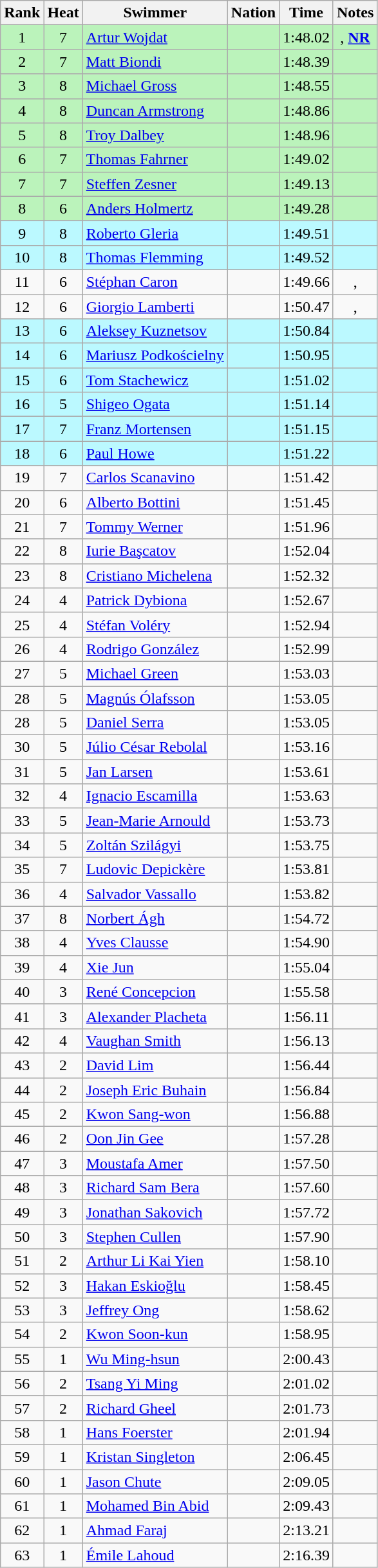<table class="wikitable sortable" style="text-align:center">
<tr>
<th>Rank</th>
<th>Heat</th>
<th>Swimmer</th>
<th>Nation</th>
<th>Time</th>
<th>Notes</th>
</tr>
<tr bgcolor=#bbf3bb>
<td>1</td>
<td>7</td>
<td align=left><a href='#'>Artur Wojdat</a></td>
<td align=left></td>
<td>1:48.02</td>
<td>, <strong><a href='#'>NR</a></strong></td>
</tr>
<tr bgcolor=#bbf3bb>
<td>2</td>
<td>7</td>
<td align=left><a href='#'>Matt Biondi</a></td>
<td align=left></td>
<td>1:48.39</td>
<td></td>
</tr>
<tr bgcolor=#bbf3bb>
<td>3</td>
<td>8</td>
<td align=left><a href='#'>Michael Gross</a></td>
<td align=left></td>
<td>1:48.55</td>
<td></td>
</tr>
<tr bgcolor=#bbf3bb>
<td>4</td>
<td>8</td>
<td align=left><a href='#'>Duncan Armstrong</a></td>
<td align=left></td>
<td>1:48.86</td>
<td></td>
</tr>
<tr bgcolor=#bbf3bb>
<td>5</td>
<td>8</td>
<td align=left><a href='#'>Troy Dalbey</a></td>
<td align=left></td>
<td>1:48.96</td>
<td></td>
</tr>
<tr bgcolor=#bbf3bb>
<td>6</td>
<td>7</td>
<td align=left><a href='#'>Thomas Fahrner</a></td>
<td align=left></td>
<td>1:49.02</td>
<td></td>
</tr>
<tr bgcolor=#bbf3bb>
<td>7</td>
<td>7</td>
<td align=left><a href='#'>Steffen Zesner</a></td>
<td align=left></td>
<td>1:49.13</td>
<td></td>
</tr>
<tr bgcolor=#bbf3bb>
<td>8</td>
<td>6</td>
<td align=left><a href='#'>Anders Holmertz</a></td>
<td align=left></td>
<td>1:49.28</td>
<td></td>
</tr>
<tr bgcolor=bbf9ff>
<td>9</td>
<td>8</td>
<td align=left><a href='#'>Roberto Gleria</a></td>
<td align=left></td>
<td>1:49.51</td>
<td></td>
</tr>
<tr bgcolor=bbf9ff>
<td>10</td>
<td>8</td>
<td align=left><a href='#'>Thomas Flemming</a></td>
<td align=left></td>
<td>1:49.52</td>
<td></td>
</tr>
<tr>
<td>11</td>
<td>6</td>
<td align=left><a href='#'>Stéphan Caron</a></td>
<td align=left></td>
<td>1:49.66</td>
<td>, </td>
</tr>
<tr>
<td>12</td>
<td>6</td>
<td align=left><a href='#'>Giorgio Lamberti</a></td>
<td align=left></td>
<td>1:50.47</td>
<td>, </td>
</tr>
<tr bgcolor=bbf9ff>
<td>13</td>
<td>6</td>
<td align=left><a href='#'>Aleksey Kuznetsov</a></td>
<td align=left></td>
<td>1:50.84</td>
<td></td>
</tr>
<tr bgcolor=bbf9ff>
<td>14</td>
<td>6</td>
<td align=left><a href='#'>Mariusz Podkościelny</a></td>
<td align=left></td>
<td>1:50.95</td>
<td></td>
</tr>
<tr bgcolor=bbf9ff>
<td>15</td>
<td>6</td>
<td align=left><a href='#'>Tom Stachewicz</a></td>
<td align=left></td>
<td>1:51.02</td>
<td></td>
</tr>
<tr bgcolor=bbf9ff>
<td>16</td>
<td>5</td>
<td align=left><a href='#'>Shigeo Ogata</a></td>
<td align=left></td>
<td>1:51.14</td>
<td></td>
</tr>
<tr bgcolor=bbf9ff>
<td>17</td>
<td>7</td>
<td align=left><a href='#'>Franz Mortensen</a></td>
<td align=left></td>
<td>1:51.15</td>
<td></td>
</tr>
<tr bgcolor=bbf9ff>
<td>18</td>
<td>6</td>
<td align=left><a href='#'>Paul Howe</a></td>
<td align=left></td>
<td>1:51.22</td>
<td></td>
</tr>
<tr>
<td>19</td>
<td>7</td>
<td align=left><a href='#'>Carlos Scanavino</a></td>
<td align=left></td>
<td>1:51.42</td>
<td></td>
</tr>
<tr>
<td>20</td>
<td>6</td>
<td align=left><a href='#'>Alberto Bottini</a></td>
<td align=left></td>
<td>1:51.45</td>
<td></td>
</tr>
<tr>
<td>21</td>
<td>7</td>
<td align=left><a href='#'>Tommy Werner</a></td>
<td align=left></td>
<td>1:51.96</td>
<td></td>
</tr>
<tr>
<td>22</td>
<td>8</td>
<td align=left><a href='#'>Iurie Başcatov</a></td>
<td align=left></td>
<td>1:52.04</td>
<td></td>
</tr>
<tr>
<td>23</td>
<td>8</td>
<td align=left><a href='#'>Cristiano Michelena</a></td>
<td align=left></td>
<td>1:52.32</td>
<td></td>
</tr>
<tr>
<td>24</td>
<td>4</td>
<td align=left><a href='#'>Patrick Dybiona</a></td>
<td align=left></td>
<td>1:52.67</td>
<td></td>
</tr>
<tr>
<td>25</td>
<td>4</td>
<td align=left><a href='#'>Stéfan Voléry</a></td>
<td align=left></td>
<td>1:52.94</td>
<td></td>
</tr>
<tr>
<td>26</td>
<td>4</td>
<td align=left><a href='#'>Rodrigo González</a></td>
<td align=left></td>
<td>1:52.99</td>
<td></td>
</tr>
<tr>
<td>27</td>
<td>5</td>
<td align=left><a href='#'>Michael Green</a></td>
<td align=left></td>
<td>1:53.03</td>
<td></td>
</tr>
<tr>
<td>28</td>
<td>5</td>
<td align=left><a href='#'>Magnús Ólafsson</a></td>
<td align=left></td>
<td>1:53.05</td>
<td></td>
</tr>
<tr>
<td>28</td>
<td>5</td>
<td align=left><a href='#'>Daniel Serra</a></td>
<td align=left></td>
<td>1:53.05</td>
<td></td>
</tr>
<tr>
<td>30</td>
<td>5</td>
<td align=left><a href='#'>Júlio César Rebolal</a></td>
<td align=left></td>
<td>1:53.16</td>
<td></td>
</tr>
<tr>
<td>31</td>
<td>5</td>
<td align=left><a href='#'>Jan Larsen</a></td>
<td align=left></td>
<td>1:53.61</td>
<td></td>
</tr>
<tr>
<td>32</td>
<td>4</td>
<td align=left><a href='#'>Ignacio Escamilla</a></td>
<td align=left></td>
<td>1:53.63</td>
<td></td>
</tr>
<tr>
<td>33</td>
<td>5</td>
<td align=left><a href='#'>Jean-Marie Arnould</a></td>
<td align=left></td>
<td>1:53.73</td>
<td></td>
</tr>
<tr>
<td>34</td>
<td>5</td>
<td align=left><a href='#'>Zoltán Szilágyi</a></td>
<td align=left></td>
<td>1:53.75</td>
<td></td>
</tr>
<tr>
<td>35</td>
<td>7</td>
<td align=left><a href='#'>Ludovic Depickère</a></td>
<td align=left></td>
<td>1:53.81</td>
<td></td>
</tr>
<tr>
<td>36</td>
<td>4</td>
<td align=left><a href='#'>Salvador Vassallo</a></td>
<td align=left></td>
<td>1:53.82</td>
<td></td>
</tr>
<tr>
<td>37</td>
<td>8</td>
<td align=left><a href='#'>Norbert Ágh</a></td>
<td align=left></td>
<td>1:54.72</td>
<td></td>
</tr>
<tr>
<td>38</td>
<td>4</td>
<td align=left><a href='#'>Yves Clausse</a></td>
<td align=left></td>
<td>1:54.90</td>
<td></td>
</tr>
<tr>
<td>39</td>
<td>4</td>
<td align=left><a href='#'>Xie Jun</a></td>
<td align=left></td>
<td>1:55.04</td>
<td></td>
</tr>
<tr>
<td>40</td>
<td>3</td>
<td align=left><a href='#'>René Concepcion</a></td>
<td align=left></td>
<td>1:55.58</td>
<td></td>
</tr>
<tr>
<td>41</td>
<td>3</td>
<td align=left><a href='#'>Alexander Placheta</a></td>
<td align=left></td>
<td>1:56.11</td>
<td></td>
</tr>
<tr>
<td>42</td>
<td>4</td>
<td align=left><a href='#'>Vaughan Smith</a></td>
<td align=left></td>
<td>1:56.13</td>
<td></td>
</tr>
<tr>
<td>43</td>
<td>2</td>
<td align=left><a href='#'>David Lim</a></td>
<td align=left></td>
<td>1:56.44</td>
<td></td>
</tr>
<tr>
<td>44</td>
<td>2</td>
<td align=left><a href='#'>Joseph Eric Buhain</a></td>
<td align=left></td>
<td>1:56.84</td>
<td></td>
</tr>
<tr>
<td>45</td>
<td>2</td>
<td align=left><a href='#'>Kwon Sang-won</a></td>
<td align=left></td>
<td>1:56.88</td>
<td></td>
</tr>
<tr>
<td>46</td>
<td>2</td>
<td align=left><a href='#'>Oon Jin Gee</a></td>
<td align=left></td>
<td>1:57.28</td>
<td></td>
</tr>
<tr>
<td>47</td>
<td>3</td>
<td align=left><a href='#'>Moustafa Amer</a></td>
<td align=left></td>
<td>1:57.50</td>
<td></td>
</tr>
<tr>
<td>48</td>
<td>3</td>
<td align=left><a href='#'>Richard Sam Bera</a></td>
<td align=left></td>
<td>1:57.60</td>
<td></td>
</tr>
<tr>
<td>49</td>
<td>3</td>
<td align=left><a href='#'>Jonathan Sakovich</a></td>
<td align=left></td>
<td>1:57.72</td>
<td></td>
</tr>
<tr>
<td>50</td>
<td>3</td>
<td align=left><a href='#'>Stephen Cullen</a></td>
<td align=left></td>
<td>1:57.90</td>
<td></td>
</tr>
<tr>
<td>51</td>
<td>2</td>
<td align=left><a href='#'>Arthur Li Kai Yien</a></td>
<td align=left></td>
<td>1:58.10</td>
<td></td>
</tr>
<tr>
<td>52</td>
<td>3</td>
<td align=left><a href='#'>Hakan Eskioğlu</a></td>
<td align=left></td>
<td>1:58.45</td>
<td></td>
</tr>
<tr>
<td>53</td>
<td>3</td>
<td align=left><a href='#'>Jeffrey Ong</a></td>
<td align=left></td>
<td>1:58.62</td>
<td></td>
</tr>
<tr>
<td>54</td>
<td>2</td>
<td align=left><a href='#'>Kwon Soon-kun</a></td>
<td align=left></td>
<td>1:58.95</td>
<td></td>
</tr>
<tr>
<td>55</td>
<td>1</td>
<td align=left><a href='#'>Wu Ming-hsun</a></td>
<td align=left></td>
<td>2:00.43</td>
<td></td>
</tr>
<tr>
<td>56</td>
<td>2</td>
<td align=left><a href='#'>Tsang Yi Ming</a></td>
<td align=left></td>
<td>2:01.02</td>
<td></td>
</tr>
<tr>
<td>57</td>
<td>2</td>
<td align=left><a href='#'>Richard Gheel</a></td>
<td align=left></td>
<td>2:01.73</td>
<td></td>
</tr>
<tr>
<td>58</td>
<td>1</td>
<td align=left><a href='#'>Hans Foerster</a></td>
<td align=left></td>
<td>2:01.94</td>
<td></td>
</tr>
<tr>
<td>59</td>
<td>1</td>
<td align=left><a href='#'>Kristan Singleton</a></td>
<td align=left></td>
<td>2:06.45</td>
<td></td>
</tr>
<tr>
<td>60</td>
<td>1</td>
<td align=left><a href='#'>Jason Chute</a></td>
<td align=left></td>
<td>2:09.05</td>
<td></td>
</tr>
<tr>
<td>61</td>
<td>1</td>
<td align=left><a href='#'>Mohamed Bin Abid</a></td>
<td align=left></td>
<td>2:09.43</td>
<td></td>
</tr>
<tr>
<td>62</td>
<td>1</td>
<td align=left><a href='#'>Ahmad Faraj</a></td>
<td align=left></td>
<td>2:13.21</td>
<td></td>
</tr>
<tr>
<td>63</td>
<td>1</td>
<td align=left><a href='#'>Émile Lahoud</a></td>
<td align=left></td>
<td>2:16.39</td>
<td></td>
</tr>
</table>
